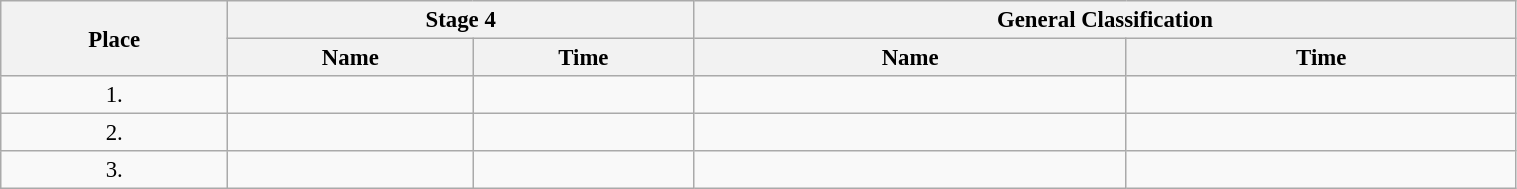<table class=wikitable style="font-size:95%" width="80%">
<tr>
<th rowspan="2">Place</th>
<th colspan="2">Stage 4</th>
<th colspan="2">General Classification</th>
</tr>
<tr>
<th>Name</th>
<th>Time</th>
<th>Name</th>
<th>Time</th>
</tr>
<tr>
<td align="center">1.</td>
<td></td>
<td></td>
<td></td>
<td></td>
</tr>
<tr>
<td align="center">2.</td>
<td></td>
<td></td>
<td></td>
<td></td>
</tr>
<tr>
<td align="center">3.</td>
<td></td>
<td></td>
<td></td>
<td></td>
</tr>
</table>
